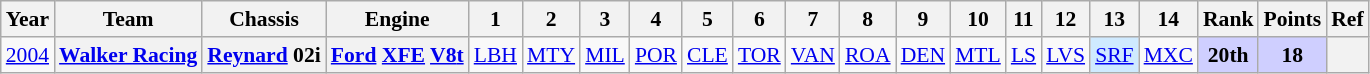<table class="wikitable" style="text-align:center; font-size:90%">
<tr>
<th>Year</th>
<th>Team</th>
<th>Chassis</th>
<th>Engine</th>
<th>1</th>
<th>2</th>
<th>3</th>
<th>4</th>
<th>5</th>
<th>6</th>
<th>7</th>
<th>8</th>
<th>9</th>
<th>10</th>
<th>11</th>
<th>12</th>
<th>13</th>
<th>14</th>
<th>Rank</th>
<th>Points</th>
<th>Ref</th>
</tr>
<tr>
<td><a href='#'>2004</a></td>
<th><a href='#'>Walker Racing</a></th>
<th><a href='#'>Reynard</a> 02i</th>
<th><a href='#'>Ford</a> <a href='#'>XFE</a> <a href='#'>V8</a><a href='#'>t</a></th>
<td><a href='#'>LBH</a></td>
<td><a href='#'>MTY</a></td>
<td><a href='#'>MIL</a></td>
<td><a href='#'>POR</a></td>
<td><a href='#'>CLE</a></td>
<td><a href='#'>TOR</a></td>
<td><a href='#'>VAN</a></td>
<td><a href='#'>ROA</a></td>
<td><a href='#'>DEN</a></td>
<td><a href='#'>MTL</a></td>
<td><a href='#'>LS</a></td>
<td><a href='#'>LVS</a></td>
<td style="background:#CFEAFF;"><a href='#'>SRF</a><br></td>
<td><a href='#'>MXC</a></td>
<td style="background:#CFCFFF;"><strong>20th</strong></td>
<td style="background:#CFCFFF;"><strong>18</strong></td>
<th></th>
</tr>
</table>
